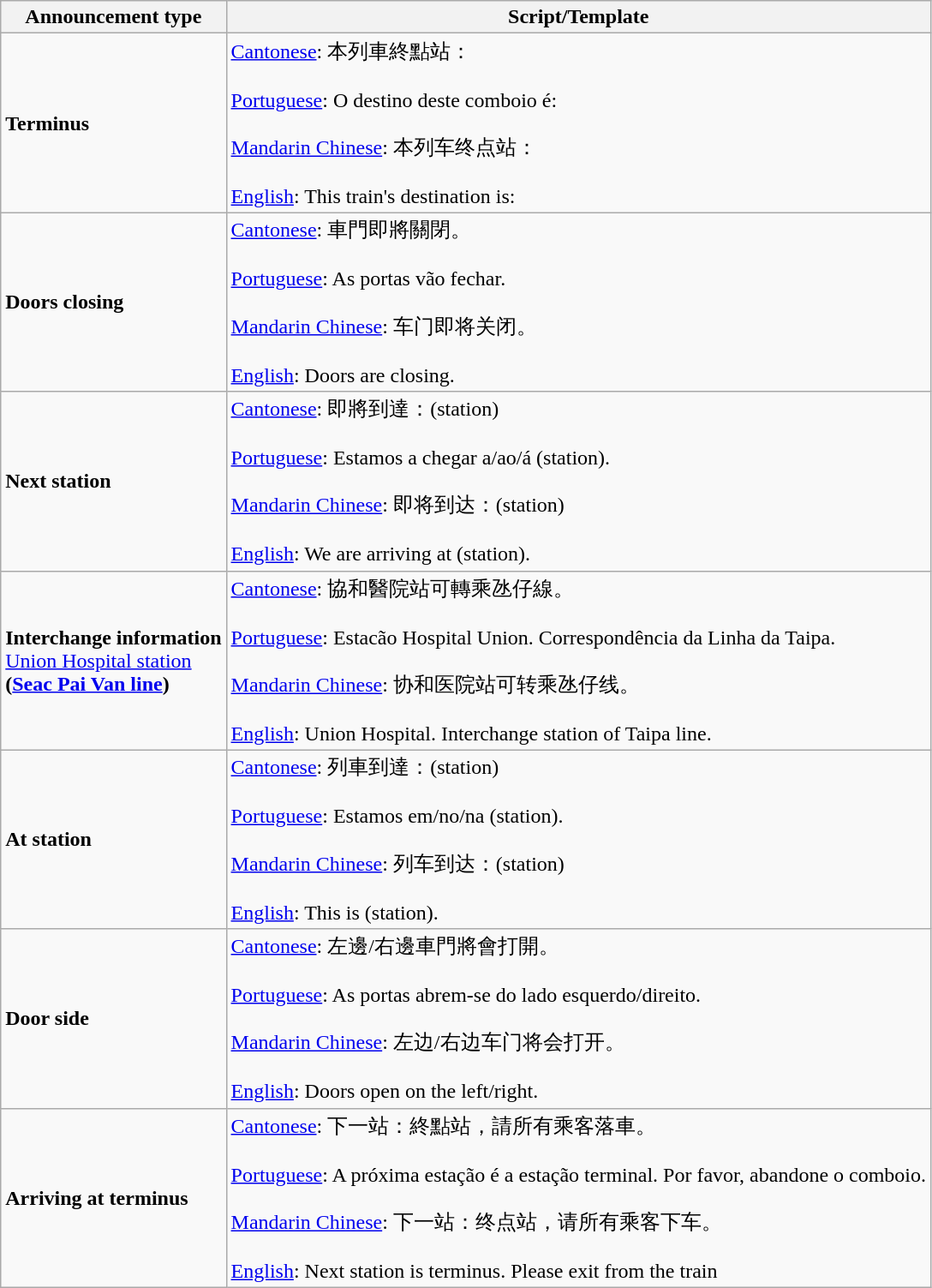<table class="wikitable">
<tr>
<th>Announcement type</th>
<th>Script/Template</th>
</tr>
<tr>
<td><strong>Terminus</strong></td>
<td><a href='#'>Cantonese</a>: 本列車終點站：<br><br><a href='#'>Portuguese</a>: O destino deste comboio é:<br><br><a href='#'>Mandarin Chinese</a>: 本列车终点站：<br><br><a href='#'>English</a>: This train's destination is:</td>
</tr>
<tr>
<td><strong>Doors closing</strong></td>
<td><a href='#'>Cantonese</a>: 車門即將關閉。<br><br><a href='#'>Portuguese</a>: As portas vão fechar.<br><br><a href='#'>Mandarin Chinese</a>: 车门即将关闭。<br><br><a href='#'>English</a>: Doors are closing.</td>
</tr>
<tr>
<td><strong>Next station</strong></td>
<td><a href='#'>Cantonese</a>: 即將到達：(station)<br><br><a href='#'>Portuguese</a>: Estamos a chegar a/ao/á (station).<br><br><a href='#'>Mandarin Chinese</a>: 即将到达：(station)<br><br><a href='#'>English</a>: We are arriving at (station).</td>
</tr>
<tr>
<td><strong>Interchange information</strong><br><a href='#'>Union Hospital station</a><br><strong>(<a href='#'>Seac Pai Van line</a>)</strong></td>
<td><a href='#'>Cantonese</a>: 協和醫院站可轉乘氹仔線。<br><br><a href='#'>Portuguese</a>: Estacão Hospital Union. Correspondência da Linha da Taipa.<br><br><a href='#'>Mandarin Chinese</a>: 协和医院站可转乘氹仔线。<br><br><a href='#'>English</a>: Union Hospital. Interchange station of Taipa line.</td>
</tr>
<tr>
<td><strong>At station</strong></td>
<td><a href='#'>Cantonese</a>: 列車到達：(station)<br><br><a href='#'>Portuguese</a>: Estamos em/no/na (station).<br><br><a href='#'>Mandarin Chinese</a>: 列车到达：(station)<br><br><a href='#'>English</a>: This is (station).</td>
</tr>
<tr>
<td><strong>Door side</strong></td>
<td><a href='#'>Cantonese</a>: 左邊/右邊車門將會打開。<br><br><a href='#'>Portuguese</a>: As portas abrem-se do lado esquerdo/direito.<br><br><a href='#'>Mandarin Chinese</a>: 左边/右边车门将会打开。<br><br><a href='#'>English</a>: Doors open on the left/right.</td>
</tr>
<tr>
<td><strong>Arriving at terminus</strong></td>
<td><a href='#'>Cantonese</a>: 下一站：終點站，請所有乘客落車。<br><br><a href='#'>Portuguese</a>: A próxima estação é a estação terminal. Por favor, abandone o comboio.<br><br><a href='#'>Mandarin Chinese</a>: 下一站：终点站，请所有乘客下车。<br><br><a href='#'>English</a>: Next station is terminus. Please exit from the train</td>
</tr>
</table>
